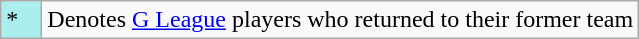<table class="wikitable">
<tr>
<td style="width:20px; background:#aee;">*</td>
<td>Denotes <a href='#'>G League</a> players who returned to their former team</td>
</tr>
</table>
